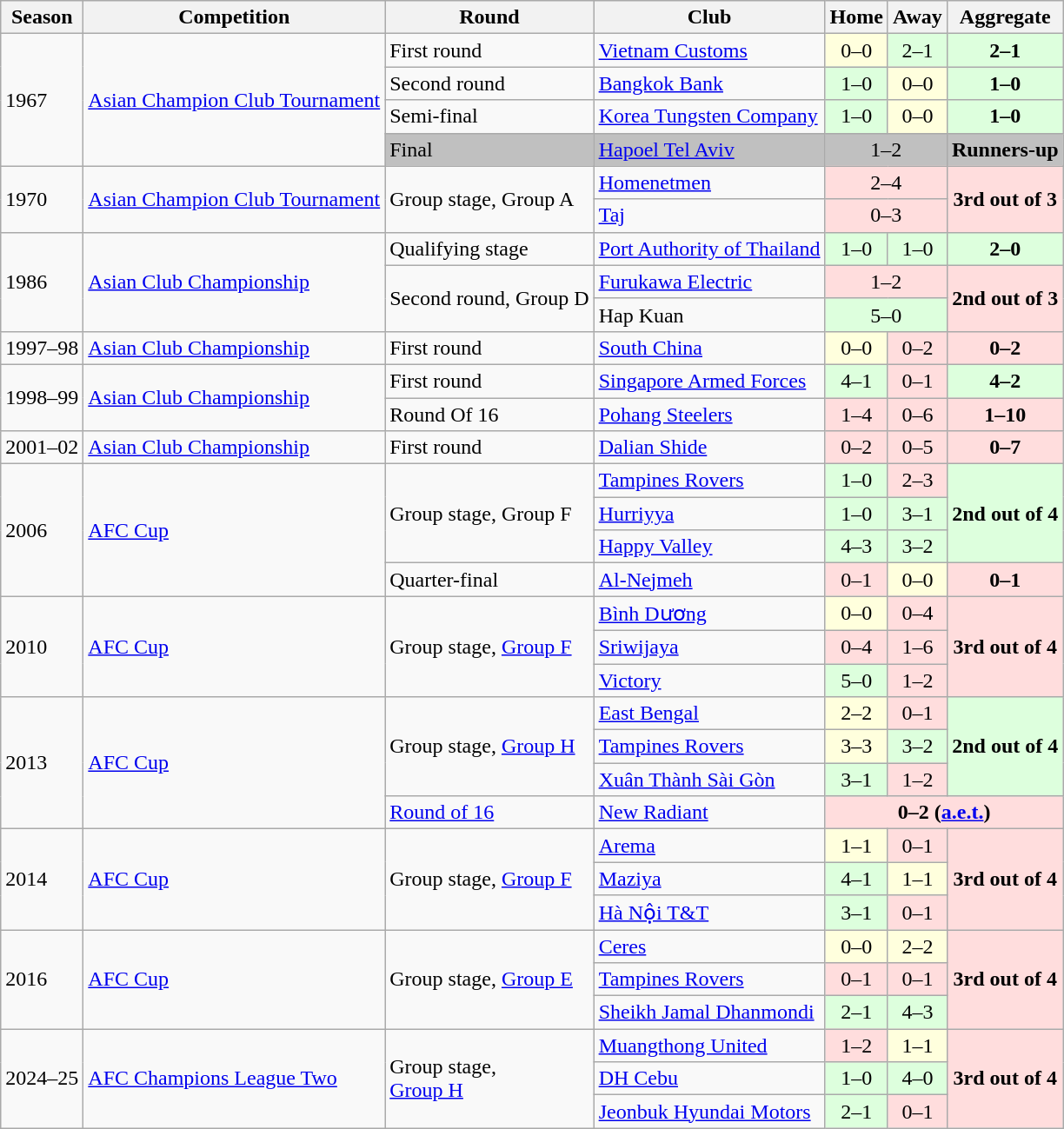<table class="wikitable">
<tr>
<th>Season</th>
<th>Competition</th>
<th>Round</th>
<th>Club</th>
<th>Home</th>
<th>Away</th>
<th>Aggregate</th>
</tr>
<tr>
<td rowspan="4">1967</td>
<td rowspan="4"><a href='#'> Asian Champion Club Tournament</a></td>
<td>First round</td>
<td> <a href='#'>Vietnam Customs</a></td>
<td style="text-align:center; background:#ffd;">0–0</td>
<td style="text-align:center; background:#dfd;">2–1</td>
<td style="text-align:center; background:#dfd;"><strong>2–1</strong></td>
</tr>
<tr>
<td>Second round</td>
<td> <a href='#'>Bangkok Bank</a></td>
<td style="text-align:center; background:#dfd;">1–0</td>
<td style="text-align:center; background:#ffd;">0–0</td>
<td style="text-align:center; background:#dfd;"><strong>1–0</strong></td>
</tr>
<tr>
<td>Semi-final</td>
<td> <a href='#'>Korea Tungsten Company</a></td>
<td style="text-align:center; background:#dfd;">1–0</td>
<td style="text-align:center; background:#ffd;">0–0</td>
<td style="text-align:center; background:#dfd;"><strong>1–0</strong></td>
</tr>
<tr bgcolor=silver>
<td>Final</td>
<td> <a href='#'>Hapoel Tel Aviv</a></td>
<td colspan="2" style="text-align:center">1–2</td>
<td><strong>Runners-up</strong></td>
</tr>
<tr>
<td rowspan="2">1970</td>
<td rowspan="2"><a href='#'>Asian Champion Club Tournament</a></td>
<td rowspan="2">Group stage, Group A</td>
<td> <a href='#'>Homenetmen</a></td>
<td colspan="2" style="text-align:center; background:#fdd;">2–4</td>
<td rowspan="2" style="text-align:center; background:#fdd;"><strong>3rd out of 3</strong></td>
</tr>
<tr>
<td> <a href='#'>Taj</a></td>
<td colspan="2" style="text-align:center; background:#fdd;">0–3</td>
</tr>
<tr>
<td rowspan="3">1986</td>
<td rowspan="3"><a href='#'>Asian Club Championship</a></td>
<td>Qualifying stage</td>
<td> <a href='#'>Port Authority of Thailand</a></td>
<td style="text-align:center; background:#dfd;">1–0</td>
<td style="text-align:center; background:#dfd;">1–0</td>
<td style="text-align:center; background:#dfd;"><strong>2–0</strong></td>
</tr>
<tr>
<td rowspan="2">Second round, Group D</td>
<td> <a href='#'>Furukawa Electric</a></td>
<td colspan="2" style="text-align:center; background:#fdd;">1–2</td>
<td rowspan="2" style="text-align:center; background:#fdd;"><strong>2nd out of 3</strong></td>
</tr>
<tr>
<td> Hap Kuan</td>
<td colspan="2" style="text-align:center; background:#dfd;">5–0</td>
</tr>
<tr>
<td>1997–98</td>
<td><a href='#'>Asian Club Championship</a></td>
<td>First round</td>
<td> <a href='#'>South China</a></td>
<td style="text-align:center; background:#ffd;">0–0</td>
<td style="text-align:center; background:#fdd;">0–2</td>
<td style="text-align:center; background:#fdd;"><strong>0–2</strong></td>
</tr>
<tr>
<td rowspan="2">1998–99</td>
<td rowspan="2"><a href='#'>Asian Club Championship</a></td>
<td>First round</td>
<td> <a href='#'>Singapore Armed Forces</a></td>
<td style="text-align:center; background:#dfd;">4–1</td>
<td style="text-align:center; background:#fdd;">0–1</td>
<td style="text-align:center; background:#dfd;"><strong>4–2</strong></td>
</tr>
<tr>
<td>Round Of 16</td>
<td> <a href='#'>Pohang Steelers</a></td>
<td style="text-align:center; background:#fdd;">1–4</td>
<td style="text-align:center; background:#fdd;">0–6</td>
<td style="text-align:center; background:#fdd;"><strong>1–10</strong></td>
</tr>
<tr>
<td>2001–02</td>
<td><a href='#'>Asian Club Championship</a></td>
<td>First round</td>
<td> <a href='#'>Dalian Shide</a></td>
<td style="text-align:center; background:#fdd;">0–2</td>
<td style="text-align:center; background:#fdd;">0–5</td>
<td style="text-align:center; background:#fdd;"><strong>0–7</strong></td>
</tr>
<tr>
<td rowspan="4">2006</td>
<td rowspan="4"><a href='#'>AFC Cup</a></td>
<td rowspan="3">Group stage, Group F</td>
<td> <a href='#'>Tampines Rovers</a></td>
<td style="text-align:center; background:#dfd;">1–0</td>
<td style="text-align:center; background:#fdd;">2–3</td>
<td rowspan="3" style="text-align:center; background:#dfd;"><strong>2nd out of 4</strong></td>
</tr>
<tr>
<td> <a href='#'>Hurriyya</a></td>
<td style="text-align:center; background:#dfd;">1–0</td>
<td style="text-align:center; background:#dfd;">3–1</td>
</tr>
<tr>
<td> <a href='#'>Happy Valley</a></td>
<td style="text-align:center; background:#dfd;">4–3</td>
<td style="text-align:center; background:#dfd;">3–2</td>
</tr>
<tr>
<td>Quarter-final</td>
<td> <a href='#'>Al-Nejmeh</a></td>
<td style="text-align:center; background:#fdd;">0–1</td>
<td style="text-align:center; background:#ffd;">0–0</td>
<td style="text-align:center; background:#fdd;"><strong>0–1</strong></td>
</tr>
<tr>
<td rowspan="3">2010</td>
<td rowspan="3"><a href='#'>AFC Cup</a></td>
<td rowspan="3">Group stage, <a href='#'>Group F</a></td>
<td> <a href='#'>Bình Dương</a></td>
<td style="text-align:center; background:#ffd;">0–0</td>
<td style="text-align:center; background:#fdd;">0–4</td>
<td rowspan="3" style="text-align:center; background:#fdd;"><strong>3rd out of 4</strong></td>
</tr>
<tr>
<td> <a href='#'>Sriwijaya</a></td>
<td style="text-align:center; background:#fdd;">0–4</td>
<td style="text-align:center; background:#fdd;">1–6</td>
</tr>
<tr>
<td> <a href='#'>Victory</a></td>
<td style="text-align:center; background:#dfd;">5–0</td>
<td style="text-align:center; background:#fdd;">1–2</td>
</tr>
<tr>
<td rowspan="4">2013</td>
<td rowspan="4"><a href='#'>AFC Cup</a></td>
<td rowspan="3">Group stage, <a href='#'>Group H</a></td>
<td> <a href='#'>East Bengal</a></td>
<td style="text-align:center; background:#ffd;">2–2</td>
<td style="text-align:center; background:#fdd;">0–1</td>
<td rowspan="3" style="text-align:center; background:#dfd;"><strong>2nd out of 4</strong></td>
</tr>
<tr>
<td> <a href='#'>Tampines Rovers</a></td>
<td style="text-align:center; background:#ffd;">3–3</td>
<td style="text-align:center; background:#dfd;">3–2</td>
</tr>
<tr>
<td> <a href='#'>Xuân Thành Sài Gòn</a></td>
<td style="text-align:center; background:#dfd;">3–1</td>
<td style="text-align:center; background:#fdd;">1–2</td>
</tr>
<tr>
<td><a href='#'> Round of 16</a></td>
<td> <a href='#'>New Radiant</a></td>
<td colspan="3" style="text-align:center; background:#fdd;"><strong>0–2 (<a href='#'>a.e.t.</a>)</strong></td>
</tr>
<tr>
<td rowspan="3">2014</td>
<td rowspan="3"><a href='#'>AFC Cup</a></td>
<td rowspan="3">Group stage, <a href='#'>Group F</a></td>
<td> <a href='#'>Arema</a></td>
<td style="text-align:center; background:#ffd;">1–1</td>
<td style="text-align:center; background:#fdd;">0–1</td>
<td rowspan="3" style="text-align:center; background:#fdd;"><strong>3rd out of 4</strong></td>
</tr>
<tr>
<td> <a href='#'>Maziya</a></td>
<td style="text-align:center; background:#dfd;">4–1</td>
<td style="text-align:center; background:#ffd;">1–1</td>
</tr>
<tr>
<td> <a href='#'>Hà Nội T&T</a></td>
<td style="text-align:center; background:#dfd;">3–1</td>
<td style="text-align:center; background:#fdd;">0–1</td>
</tr>
<tr>
<td rowspan="3">2016</td>
<td rowspan="3"><a href='#'>AFC Cup</a></td>
<td rowspan="3">Group stage, <a href='#'>Group E</a></td>
<td> <a href='#'>Ceres</a></td>
<td style="text-align:center; background:#ffd;">0–0</td>
<td style="text-align:center; background:#ffd;">2–2</td>
<td rowspan="3" style="text-align:center; background:#fdd;"><strong>3rd out of 4</strong></td>
</tr>
<tr>
<td> <a href='#'>Tampines Rovers</a></td>
<td style="text-align:center; background:#fdd;">0–1</td>
<td style="text-align:center; background:#fdd;">0–1</td>
</tr>
<tr>
<td> <a href='#'>Sheikh Jamal Dhanmondi</a></td>
<td style="text-align:center; background:#dfd;">2–1</td>
<td style="text-align:center; background:#dfd;">4–3</td>
</tr>
<tr>
<td rowspan="3">2024–25</td>
<td rowspan="3"><a href='#'>AFC Champions League Two</a></td>
<td rowspan="3">Group stage,<br><a href='#'>Group H</a></td>
<td> <a href='#'>Muangthong United</a></td>
<td style="text-align:center; background:#fdd;">1–2</td>
<td style="text-align:center; background:#ffd;">1–1</td>
<td rowspan="3" style="text-align:center; background:#fdd;"><strong>3rd out of 4</strong></td>
</tr>
<tr>
<td> <a href='#'>DH Cebu</a></td>
<td style="text-align:center; background:#dfd;">1–0</td>
<td style="text-align:center; background:#dfd;">4–0</td>
</tr>
<tr>
<td> <a href='#'>Jeonbuk Hyundai Motors</a></td>
<td style="text-align:center; background:#dfd;">2–1</td>
<td style="text-align:center; background:#fdd;">0–1</td>
</tr>
</table>
